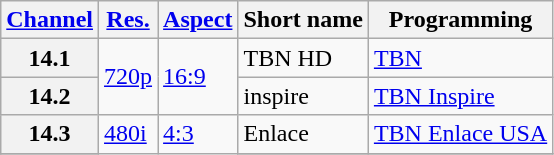<table class="wikitable">
<tr>
<th><a href='#'>Channel</a></th>
<th><a href='#'>Res.</a></th>
<th><a href='#'>Aspect</a></th>
<th>Short name</th>
<th>Programming</th>
</tr>
<tr>
<th scope = "row">14.1</th>
<td rowspan=2><a href='#'>720p</a></td>
<td rowspan=2><a href='#'>16:9</a></td>
<td>TBN HD</td>
<td><a href='#'>TBN</a></td>
</tr>
<tr>
<th scope = "row">14.2</th>
<td>inspire</td>
<td><a href='#'>TBN Inspire</a></td>
</tr>
<tr>
<th scope = "row">14.3</th>
<td rowspan=2><a href='#'>480i</a></td>
<td rowspan=2><a href='#'>4:3</a></td>
<td>Enlace</td>
<td><a href='#'>TBN Enlace USA</a></td>
</tr>
<tr>
</tr>
</table>
